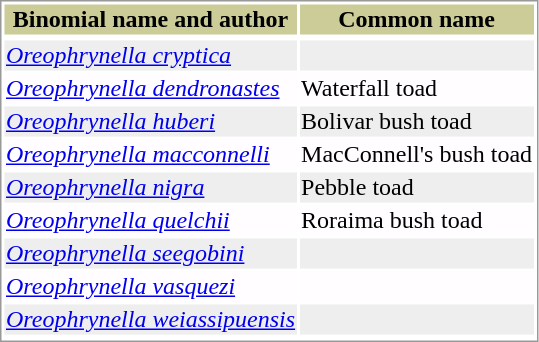<table style="text-align:left; border:1px solid #999999; ">
<tr style="background:#CCCC99; text-align: center; ">
<th>Binomial name and author</th>
<th>Common name</th>
</tr>
<tr>
</tr>
<tr style="background:#EEEEEE;">
<td><em><a href='#'>Oreophrynella cryptica</a></em> </td>
<td></td>
</tr>
<tr style="background:#FFFDFF;">
<td><em><a href='#'>Oreophrynella dendronastes</a></em> </td>
<td>Waterfall toad</td>
</tr>
<tr style="background:#EEEEEE;">
<td><em><a href='#'>Oreophrynella huberi</a></em> </td>
<td>Bolivar bush toad</td>
</tr>
<tr style="background:#FFFDFF;">
<td><em><a href='#'>Oreophrynella macconnelli</a></em> </td>
<td>MacConnell's bush toad</td>
</tr>
<tr style="background:#EEEEEE;">
<td><em><a href='#'>Oreophrynella nigra</a></em> </td>
<td>Pebble toad</td>
</tr>
<tr style="background:#FFFDFF;">
<td><em><a href='#'>Oreophrynella quelchii</a></em> </td>
<td>Roraima bush toad</td>
</tr>
<tr style="background:#EEEEEE;">
<td><em><a href='#'>Oreophrynella seegobini</a></em> </td>
<td></td>
</tr>
<tr style="background:#FFFDFF;">
<td><em><a href='#'>Oreophrynella vasquezi</a></em> </td>
<td></td>
</tr>
<tr style="background:#EEEEEE;">
<td><em><a href='#'>Oreophrynella weiassipuensis</a></em> </td>
<td></td>
</tr>
<tr>
</tr>
</table>
